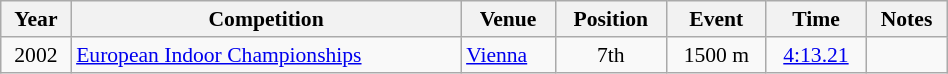<table class="wikitable" width=50% style="font-size:90%; text-align:center;">
<tr>
<th>Year</th>
<th>Competition</th>
<th>Venue</th>
<th>Position</th>
<th>Event</th>
<th>Time</th>
<th>Notes</th>
</tr>
<tr>
<td>2002</td>
<td align=left><a href='#'>European Indoor Championships</a></td>
<td align=left> <a href='#'>Vienna</a></td>
<td>7th</td>
<td>1500 m</td>
<td><a href='#'>4:13.21</a></td>
<td></td>
</tr>
</table>
